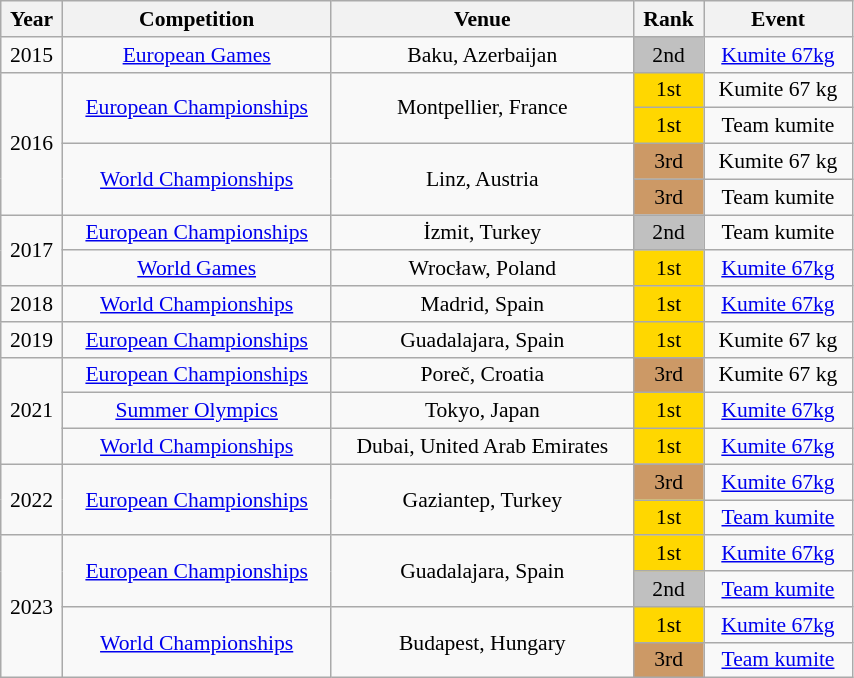<table class="wikitable sortable" width=45% style="font-size:90%; text-align:center;">
<tr>
<th>Year</th>
<th>Competition</th>
<th>Venue</th>
<th>Rank</th>
<th>Event</th>
</tr>
<tr>
<td>2015</td>
<td><a href='#'>European Games</a></td>
<td>Baku, Azerbaijan</td>
<td bgcolor="silver">2nd</td>
<td><a href='#'>Kumite 67kg</a></td>
</tr>
<tr>
<td rowspan=4>2016</td>
<td rowspan=2><a href='#'>European Championships</a></td>
<td rowspan=2>Montpellier, France</td>
<td bgcolor="gold">1st</td>
<td>Kumite 67 kg</td>
</tr>
<tr>
<td bgcolor="gold">1st</td>
<td>Team kumite</td>
</tr>
<tr>
<td rowspan=2><a href='#'>World Championships</a></td>
<td rowspan=2>Linz, Austria</td>
<td bgcolor="cc9966">3rd</td>
<td>Kumite 67 kg</td>
</tr>
<tr>
<td bgcolor="cc9966">3rd</td>
<td>Team kumite</td>
</tr>
<tr>
<td rowspan=2>2017</td>
<td><a href='#'>European Championships</a></td>
<td>İzmit, Turkey</td>
<td bgcolor="silver">2nd</td>
<td>Team kumite</td>
</tr>
<tr>
<td><a href='#'>World Games</a></td>
<td>Wrocław, Poland</td>
<td bgcolor="gold">1st</td>
<td><a href='#'>Kumite 67kg</a></td>
</tr>
<tr>
<td>2018</td>
<td><a href='#'>World Championships</a></td>
<td>Madrid, Spain</td>
<td bgcolor="gold">1st</td>
<td><a href='#'>Kumite 67kg</a></td>
</tr>
<tr>
<td>2019</td>
<td><a href='#'>European Championships</a></td>
<td>Guadalajara, Spain</td>
<td bgcolor="gold">1st</td>
<td>Kumite 67 kg</td>
</tr>
<tr>
<td rowspan=3>2021</td>
<td><a href='#'>European Championships</a></td>
<td>Poreč, Croatia</td>
<td bgcolor="cc9966">3rd</td>
<td>Kumite 67 kg</td>
</tr>
<tr>
<td><a href='#'>Summer Olympics</a></td>
<td>Tokyo, Japan</td>
<td bgcolor="gold">1st</td>
<td><a href='#'>Kumite 67kg</a></td>
</tr>
<tr>
<td><a href='#'>World Championships</a></td>
<td>Dubai, United Arab Emirates</td>
<td bgcolor="gold">1st</td>
<td><a href='#'>Kumite 67kg</a></td>
</tr>
<tr>
<td rowspan=2>2022</td>
<td rowspan=2><a href='#'>European Championships</a></td>
<td rowspan=2>Gaziantep, Turkey</td>
<td bgcolor="cc9966">3rd</td>
<td><a href='#'>Kumite 67kg</a></td>
</tr>
<tr>
<td bgcolor="gold">1st</td>
<td><a href='#'>Team kumite</a></td>
</tr>
<tr>
<td rowspan=4>2023</td>
<td rowspan=2><a href='#'>European Championships</a></td>
<td rowspan=2>Guadalajara, Spain</td>
<td bgcolor="gold">1st</td>
<td><a href='#'>Kumite 67kg</a></td>
</tr>
<tr>
<td bgcolor="silver">2nd</td>
<td><a href='#'>Team kumite</a></td>
</tr>
<tr>
<td rowspan=2><a href='#'>World Championships</a></td>
<td rowspan=2>Budapest, Hungary</td>
<td bgcolor="gold">1st</td>
<td><a href='#'>Kumite 67kg</a></td>
</tr>
<tr>
<td bgcolor="cc9966">3rd</td>
<td><a href='#'>Team kumite</a></td>
</tr>
</table>
